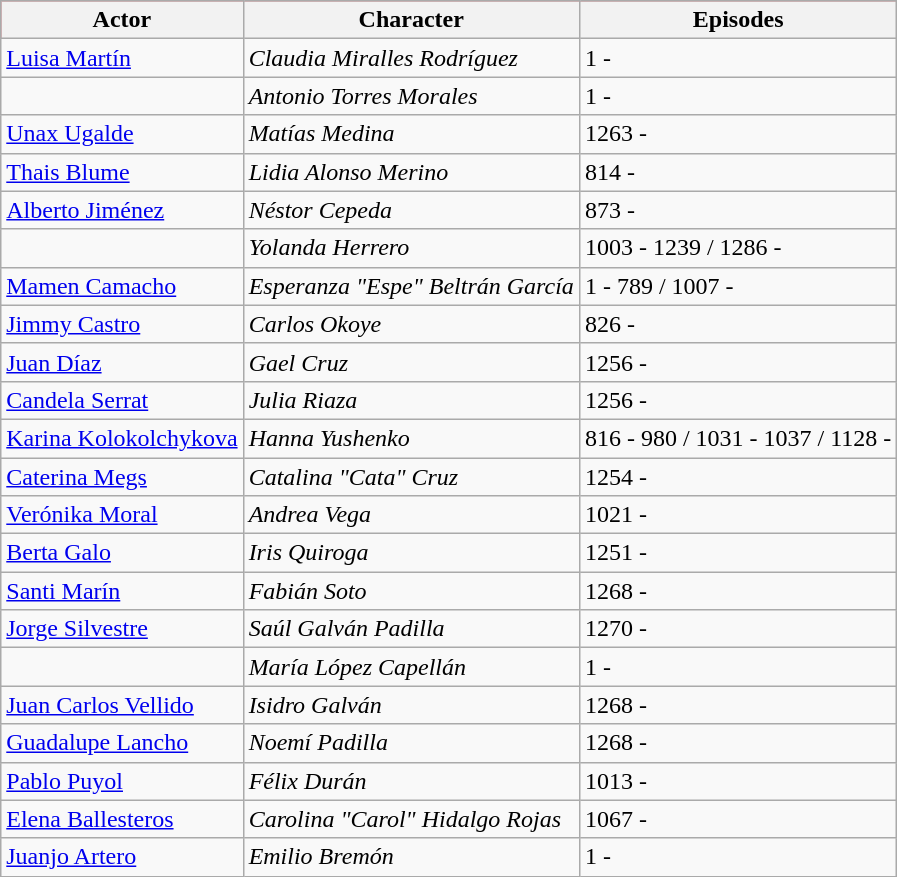<table class="wikitable">
<tr style="background:#c80815; text-align:center;">
<th><strong>Actor</strong></th>
<th><strong>Character</strong></th>
<th><strong>Episodes</strong></th>
</tr>
<tr>
<td><a href='#'>Luisa Martín</a></td>
<td><em>Claudia Miralles Rodríguez</em></td>
<td>1 -</td>
</tr>
<tr>
<td></td>
<td><em>Antonio Torres Morales</em></td>
<td>1 -</td>
</tr>
<tr>
<td><a href='#'>Unax Ugalde</a></td>
<td><em>Matías Medina</em></td>
<td>1263 -</td>
</tr>
<tr>
<td><a href='#'>Thais Blume</a></td>
<td><em>Lidia Alonso Merino</em></td>
<td>814 -</td>
</tr>
<tr>
<td><a href='#'>Alberto Jiménez</a></td>
<td><em>Néstor Cepeda</em></td>
<td>873 -</td>
</tr>
<tr>
<td></td>
<td><em>Yolanda Herrero</em></td>
<td>1003 - 1239 / 1286 -</td>
</tr>
<tr>
<td><a href='#'>Mamen Camacho</a></td>
<td><em>Esperanza "Espe" Beltrán García</em></td>
<td>1 - 789 / 1007 -</td>
</tr>
<tr>
<td><a href='#'>Jimmy Castro</a></td>
<td><em>Carlos Okoye</em></td>
<td>826 -</td>
</tr>
<tr>
<td><a href='#'>Juan Díaz</a></td>
<td><em>Gael Cruz</em></td>
<td>1256 -</td>
</tr>
<tr>
<td><a href='#'>Candela Serrat</a></td>
<td><em>Julia Riaza</em></td>
<td>1256 -</td>
</tr>
<tr>
<td><a href='#'>Karina Kolokolchykova</a></td>
<td><em>Hanna Yushenko</em></td>
<td>816 - 980 / 1031 - 1037 / 1128 -</td>
</tr>
<tr>
<td><a href='#'>Caterina Megs</a></td>
<td><em>Catalina "Cata" Cruz</em></td>
<td>1254 -</td>
</tr>
<tr>
<td><a href='#'>Verónika Moral</a></td>
<td><em>Andrea Vega</em></td>
<td>1021 -</td>
</tr>
<tr>
<td><a href='#'>Berta Galo</a></td>
<td><em>Iris Quiroga</em></td>
<td>1251 -</td>
</tr>
<tr>
<td><a href='#'>Santi Marín</a></td>
<td><em>Fabián Soto</em></td>
<td>1268 -</td>
</tr>
<tr>
<td><a href='#'>Jorge Silvestre</a></td>
<td><em>Saúl Galván Padilla</em></td>
<td>1270 -</td>
</tr>
<tr>
<td></td>
<td><em>María López Capellán</em></td>
<td>1 -</td>
</tr>
<tr>
<td><a href='#'>Juan Carlos Vellido</a></td>
<td><em>Isidro Galván</em></td>
<td>1268 -</td>
</tr>
<tr>
<td><a href='#'>Guadalupe Lancho</a></td>
<td><em>Noemí Padilla</em></td>
<td>1268 -</td>
</tr>
<tr>
<td><a href='#'>Pablo Puyol</a></td>
<td><em>Félix Durán</em></td>
<td>1013 -</td>
</tr>
<tr>
<td><a href='#'>Elena Ballesteros</a></td>
<td><em>Carolina "Carol" Hidalgo Rojas</em></td>
<td>1067 -</td>
</tr>
<tr>
<td><a href='#'>Juanjo Artero</a></td>
<td><em>Emilio Bremón</em></td>
<td>1 -</td>
</tr>
</table>
